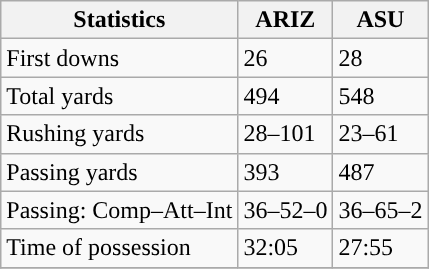<table class="wikitable" style="float: left;">
<tr>
<th>Statistics</th>
<th>ARIZ</th>
<th>ASU</th>
</tr>
<tr>
<td>First downs</td>
<td>26</td>
<td>28</td>
</tr>
<tr>
<td>Total yards</td>
<td>494</td>
<td>548</td>
</tr>
<tr>
<td>Rushing yards</td>
<td>28–101</td>
<td>23–61</td>
</tr>
<tr>
<td>Passing yards</td>
<td>393</td>
<td>487</td>
</tr>
<tr>
<td>Passing: Comp–Att–Int</td>
<td>36–52–0</td>
<td>36–65–2</td>
</tr>
<tr>
<td>Time of possession</td>
<td>32:05</td>
<td>27:55</td>
</tr>
<tr>
</tr>
</table>
